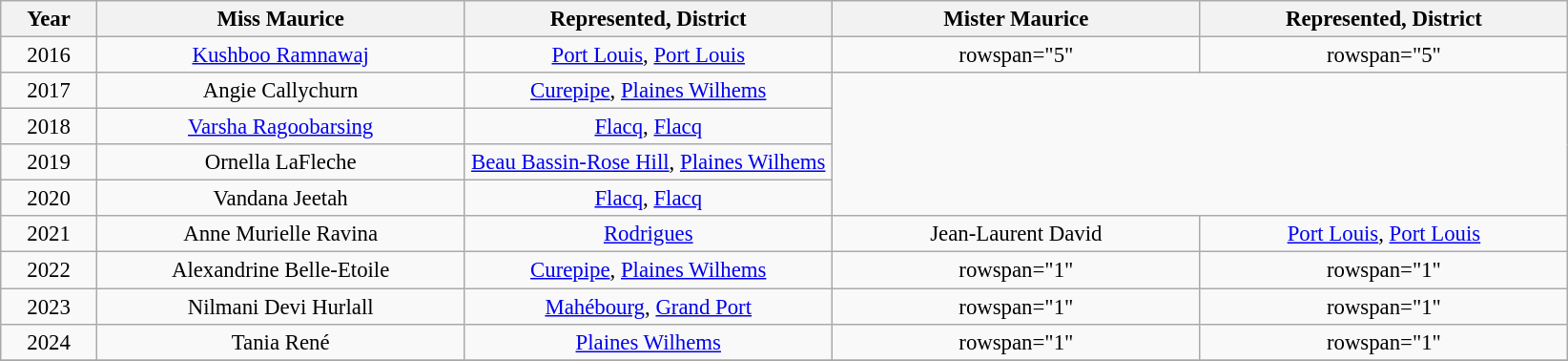<table class="wikitable sortable" style="font-size: 95%; text-align:center">
<tr>
<th width="60">Year</th>
<th width="250">Miss Maurice</th>
<th width="250">Represented, District</th>
<th width="250">Mister Maurice</th>
<th width="250">Represented, District</th>
</tr>
<tr>
<td>2016</td>
<td><a href='#'>Kushboo Ramnawaj</a></td>
<td><a href='#'>Port Louis</a>, <a href='#'>Port Louis</a></td>
<td>rowspan="5" </td>
<td>rowspan="5" </td>
</tr>
<tr>
<td>2017</td>
<td>Angie Callychurn</td>
<td><a href='#'>Curepipe</a>, <a href='#'>Plaines Wilhems</a></td>
</tr>
<tr>
<td>2018</td>
<td><a href='#'>Varsha Ragoobarsing</a></td>
<td><a href='#'>Flacq</a>, <a href='#'>Flacq</a></td>
</tr>
<tr>
<td>2019</td>
<td>Ornella LaFleche</td>
<td><a href='#'>Beau Bassin-Rose Hill</a>, <a href='#'>Plaines Wilhems</a></td>
</tr>
<tr>
<td>2020</td>
<td>Vandana Jeetah</td>
<td><a href='#'>Flacq</a>, <a href='#'>Flacq</a></td>
</tr>
<tr>
<td>2021</td>
<td>Anne Murielle Ravina</td>
<td><a href='#'>Rodrigues</a></td>
<td>Jean-Laurent David</td>
<td><a href='#'>Port Louis</a>, <a href='#'>Port Louis</a></td>
</tr>
<tr>
<td>2022</td>
<td>Alexandrine Belle-Etoile</td>
<td><a href='#'>Curepipe</a>, <a href='#'>Plaines Wilhems</a></td>
<td>rowspan="1" </td>
<td>rowspan="1" </td>
</tr>
<tr>
<td>2023</td>
<td>Nilmani Devi Hurlall</td>
<td><a href='#'>Mahébourg</a>, <a href='#'>Grand Port</a></td>
<td>rowspan="1" </td>
<td>rowspan="1" </td>
</tr>
<tr>
<td>2024</td>
<td>Tania René</td>
<td><a href='#'>Plaines Wilhems</a></td>
<td>rowspan="1" </td>
<td>rowspan="1" </td>
</tr>
<tr>
</tr>
</table>
